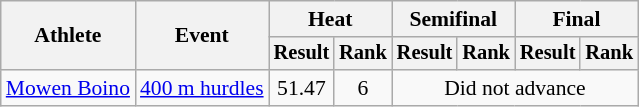<table class=wikitable style="font-size:90%">
<tr>
<th rowspan="2">Athlete</th>
<th rowspan="2">Event</th>
<th colspan="2">Heat</th>
<th colspan="2">Semifinal</th>
<th colspan="2">Final</th>
</tr>
<tr style="font-size:95%">
<th>Result</th>
<th>Rank</th>
<th>Result</th>
<th>Rank</th>
<th>Result</th>
<th>Rank</th>
</tr>
<tr align=center>
<td align=left><a href='#'>Mowen Boino</a></td>
<td align=left><a href='#'>400 m hurdles</a></td>
<td>51.47</td>
<td>6</td>
<td colspan=4>Did not advance</td>
</tr>
</table>
